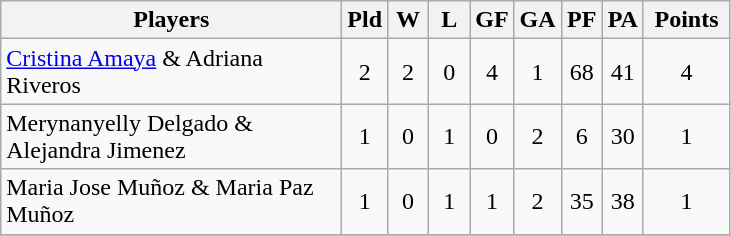<table class=wikitable style="text-align:center">
<tr>
<th width=220>Players</th>
<th width=20>Pld</th>
<th width=20>W</th>
<th width=20>L</th>
<th width=20>GF</th>
<th width=20>GA</th>
<th width=20>PF</th>
<th width=20>PA</th>
<th width=50>Points</th>
</tr>
<tr>
<td align=left> <a href='#'>Cristina Amaya</a> & Adriana Riveros</td>
<td>2</td>
<td>2</td>
<td>0</td>
<td>4</td>
<td>1</td>
<td>68</td>
<td>41</td>
<td>4</td>
</tr>
<tr>
<td align=left> Merynanyelly Delgado & Alejandra Jimenez</td>
<td>1</td>
<td>0</td>
<td>1</td>
<td>0</td>
<td>2</td>
<td>6</td>
<td>30</td>
<td>1</td>
</tr>
<tr>
<td align=left> Maria Jose Muñoz & Maria Paz Muñoz</td>
<td>1</td>
<td>0</td>
<td>1</td>
<td>1</td>
<td>2</td>
<td>35</td>
<td>38</td>
<td>1</td>
</tr>
<tr>
</tr>
</table>
